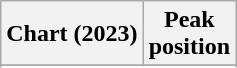<table class="wikitable sortable plainrowheaders" style="text-align:center;">
<tr>
<th scope="col">Chart (2023)</th>
<th scope="col">Peak<br>position</th>
</tr>
<tr>
</tr>
<tr>
</tr>
</table>
